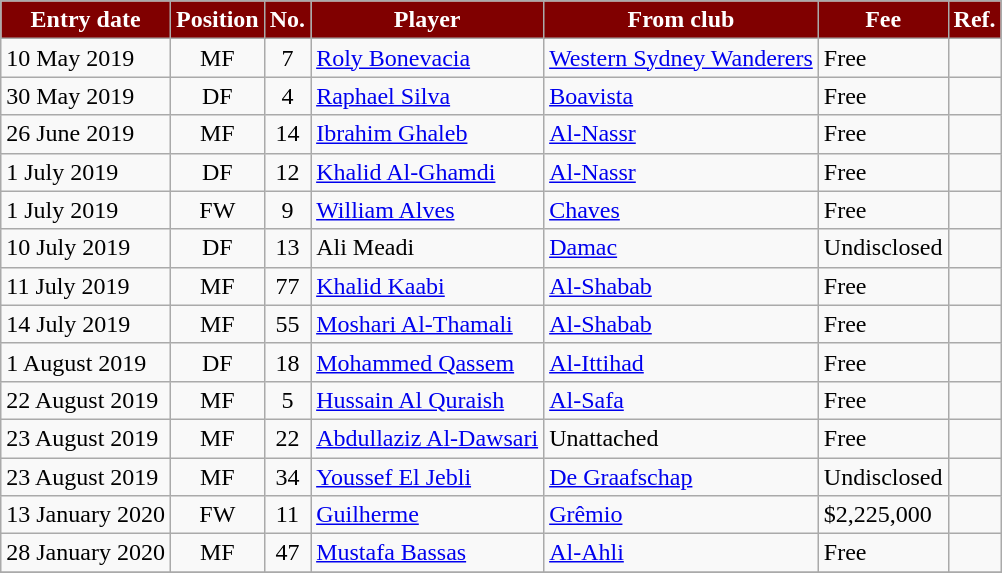<table class="wikitable sortable">
<tr>
<th style="background:maroon; color:white;"><strong>Entry date</strong></th>
<th style="background:maroon; color:white;"><strong>Position</strong></th>
<th style="background:maroon; color:white;"><strong>No.</strong></th>
<th style="background:maroon; color:white;"><strong>Player</strong></th>
<th style="background:maroon; color:white;"><strong>From club</strong></th>
<th style="background:maroon; color:white;"><strong>Fee</strong></th>
<th style="background:maroon; color:white;"><strong>Ref.</strong></th>
</tr>
<tr>
<td>10 May 2019</td>
<td style="text-align:center;">MF</td>
<td style="text-align:center;">7</td>
<td style="text-align:left;"> <a href='#'>Roly Bonevacia</a></td>
<td style="text-align:left;"> <a href='#'>Western Sydney Wanderers</a></td>
<td>Free</td>
<td></td>
</tr>
<tr>
<td>30 May 2019</td>
<td style="text-align:center;">DF</td>
<td style="text-align:center;">4</td>
<td style="text-align:left;"> <a href='#'>Raphael Silva</a></td>
<td style="text-align:left;"> <a href='#'>Boavista</a></td>
<td>Free</td>
<td></td>
</tr>
<tr>
<td>26 June 2019</td>
<td style="text-align:center;">MF</td>
<td style="text-align:center;">14</td>
<td style="text-align:left;"> <a href='#'>Ibrahim Ghaleb</a></td>
<td style="text-align:left;"> <a href='#'>Al-Nassr</a></td>
<td>Free</td>
<td></td>
</tr>
<tr>
<td>1 July 2019</td>
<td style="text-align:center;">DF</td>
<td style="text-align:center;">12</td>
<td style="text-align:left;"> <a href='#'>Khalid Al-Ghamdi</a></td>
<td style="text-align:left;"> <a href='#'>Al-Nassr</a></td>
<td>Free</td>
<td></td>
</tr>
<tr>
<td>1 July 2019</td>
<td style="text-align:center;">FW</td>
<td style="text-align:center;">9</td>
<td style="text-align:left;"> <a href='#'>William Alves</a></td>
<td style="text-align:left;"> <a href='#'>Chaves</a></td>
<td>Free</td>
<td></td>
</tr>
<tr>
<td>10 July 2019</td>
<td style="text-align:center;">DF</td>
<td style="text-align:center;">13</td>
<td style="text-align:left;"> Ali Meadi</td>
<td style="text-align:left;"> <a href='#'>Damac</a></td>
<td>Undisclosed</td>
<td></td>
</tr>
<tr>
<td>11 July 2019</td>
<td style="text-align:center;">MF</td>
<td style="text-align:center;">77</td>
<td style="text-align:left;"> <a href='#'>Khalid Kaabi</a></td>
<td style="text-align:left;"> <a href='#'>Al-Shabab</a></td>
<td>Free</td>
<td></td>
</tr>
<tr>
<td>14 July 2019</td>
<td style="text-align:center;">MF</td>
<td style="text-align:center;">55</td>
<td style="text-align:left;"> <a href='#'>Moshari Al-Thamali</a></td>
<td style="text-align:left;"> <a href='#'>Al-Shabab</a></td>
<td>Free</td>
<td></td>
</tr>
<tr>
<td>1 August 2019</td>
<td style="text-align:center;">DF</td>
<td style="text-align:center;">18</td>
<td style="text-align:left;"> <a href='#'>Mohammed Qassem</a></td>
<td style="text-align:left;"> <a href='#'>Al-Ittihad</a></td>
<td>Free</td>
<td></td>
</tr>
<tr>
<td>22 August 2019</td>
<td style="text-align:center;">MF</td>
<td style="text-align:center;">5</td>
<td style="text-align:left;"> <a href='#'>Hussain Al Quraish</a></td>
<td style="text-align:left;"> <a href='#'>Al-Safa</a></td>
<td>Free</td>
<td></td>
</tr>
<tr>
<td>23 August 2019</td>
<td style="text-align:center;">MF</td>
<td style="text-align:center;">22</td>
<td style="text-align:left;"> <a href='#'>Abdullaziz Al-Dawsari</a></td>
<td style="text-align:left;"> Unattached</td>
<td>Free</td>
<td></td>
</tr>
<tr>
<td>23 August 2019</td>
<td style="text-align:center;">MF</td>
<td style="text-align:center;">34</td>
<td style="text-align:left;"> <a href='#'>Youssef El Jebli</a></td>
<td style="text-align:left;"> <a href='#'>De Graafschap</a></td>
<td>Undisclosed</td>
<td></td>
</tr>
<tr>
<td>13 January 2020</td>
<td style="text-align:center;">FW</td>
<td style="text-align:center;">11</td>
<td style="text-align:left;"> <a href='#'>Guilherme</a></td>
<td style="text-align:left;"> <a href='#'>Grêmio</a></td>
<td>$2,225,000</td>
<td></td>
</tr>
<tr>
<td>28 January 2020</td>
<td style="text-align:center;">MF</td>
<td style="text-align:center;">47</td>
<td style="text-align:left;"> <a href='#'>Mustafa Bassas</a></td>
<td style="text-align:left;"> <a href='#'>Al-Ahli</a></td>
<td>Free</td>
<td></td>
</tr>
<tr>
</tr>
</table>
